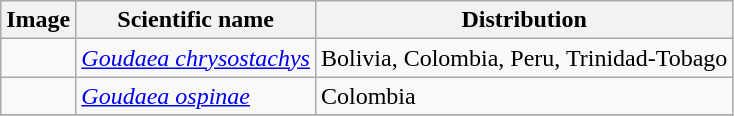<table class="wikitable">
<tr>
<th>Image</th>
<th>Scientific name</th>
<th>Distribution</th>
</tr>
<tr>
<td></td>
<td><em><a href='#'>Goudaea chrysostachys</a></em> </td>
<td>Bolivia, Colombia, Peru, Trinidad-Tobago</td>
</tr>
<tr>
<td></td>
<td><em><a href='#'>Goudaea ospinae</a></em> </td>
<td>Colombia</td>
</tr>
<tr>
</tr>
</table>
